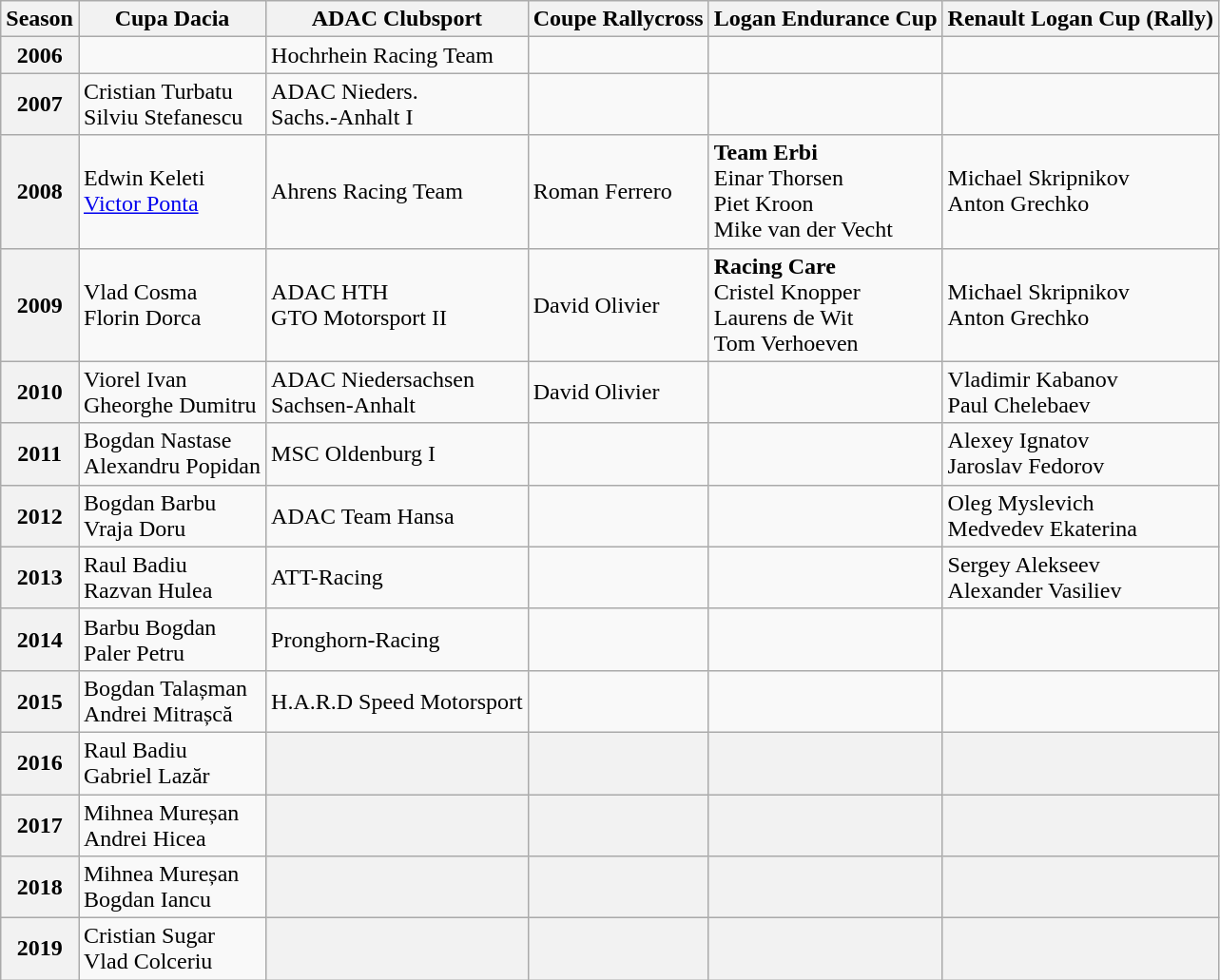<table class="wikitable">
<tr>
<th>Season</th>
<th> Cupa Dacia</th>
<th> ADAC Clubsport</th>
<th> Coupe Rallycross </th>
<th> Logan Endurance Cup </th>
<th> Renault Logan Cup (Rally)</th>
</tr>
<tr>
<th>2006</th>
<td></td>
<td> Hochrhein Racing Team</td>
<td></td>
<td></td>
<td></td>
</tr>
<tr>
<th>2007</th>
<td> Cristian Turbatu<br> Silviu Stefanescu</td>
<td> ADAC Nieders.<br> Sachs.-Anhalt I</td>
<td></td>
<td></td>
<td></td>
</tr>
<tr>
<th>2008</th>
<td> Edwin Keleti<br> <a href='#'>Victor Ponta</a></td>
<td> Ahrens Racing Team</td>
<td> Roman Ferrero</td>
<td> <strong>Team Erbi</strong><br> Einar Thorsen<br> Piet Kroon<br> Mike van der Vecht</td>
<td> Michael Skripnikov<br> Anton Grechko</td>
</tr>
<tr>
<th>2009</th>
<td> Vlad Cosma<br> Florin Dorca</td>
<td> ADAC HTH<br> GTO Motorsport II</td>
<td> David Olivier</td>
<td> <strong>Racing Care</strong><br> Cristel Knopper<br> Laurens de Wit<br> Tom Verhoeven</td>
<td> Michael Skripnikov<br> Anton Grechko</td>
</tr>
<tr>
<th>2010</th>
<td> Viorel Ivan<br> Gheorghe Dumitru</td>
<td> ADAC Niedersachsen<br> Sachsen-Anhalt</td>
<td> David Olivier</td>
<td></td>
<td> Vladimir Kabanov<br> Paul Chelebaev</td>
</tr>
<tr>
<th>2011</th>
<td> Bogdan Nastase<br> Alexandru Popidan</td>
<td> MSC Oldenburg I</td>
<td></td>
<td></td>
<td> Alexey Ignatov<br> Jaroslav Fedorov</td>
</tr>
<tr>
<th>2012</th>
<td> Bogdan Barbu<br> Vraja Doru</td>
<td> ADAC Team Hansa</td>
<td></td>
<td></td>
<td> Oleg Myslevich<br> Medvedev Ekaterina</td>
</tr>
<tr>
<th>2013</th>
<td> Raul Badiu<br> Razvan Hulea</td>
<td> ATT-Racing</td>
<td></td>
<td></td>
<td> Sergey Alekseev<br> Alexander Vasiliev</td>
</tr>
<tr>
<th>2014</th>
<td> Barbu Bogdan<br> Paler Petru</td>
<td> Pronghorn-Racing</td>
<td></td>
<td></td>
<td></td>
</tr>
<tr>
<th>2015</th>
<td> Bogdan Talașman<br>  Andrei Mitrașcă</td>
<td> H.A.R.D Speed Motorsport</td>
<td></td>
<td></td>
<td></td>
</tr>
<tr>
<th>2016</th>
<td> Raul Badiu<br>  Gabriel Lazăr</td>
<th></th>
<th></th>
<th></th>
<th></th>
</tr>
<tr>
<th>2017</th>
<td> Mihnea Mureșan<br>  Andrei Hicea</td>
<th></th>
<th></th>
<th></th>
<th></th>
</tr>
<tr>
<th>2018</th>
<td> Mihnea Mureșan<br>  Bogdan Iancu</td>
<th></th>
<th></th>
<th></th>
<th></th>
</tr>
<tr>
<th>2019</th>
<td> Cristian Sugar<br>  Vlad Colceriu</td>
<th></th>
<th></th>
<th></th>
<th></th>
</tr>
</table>
